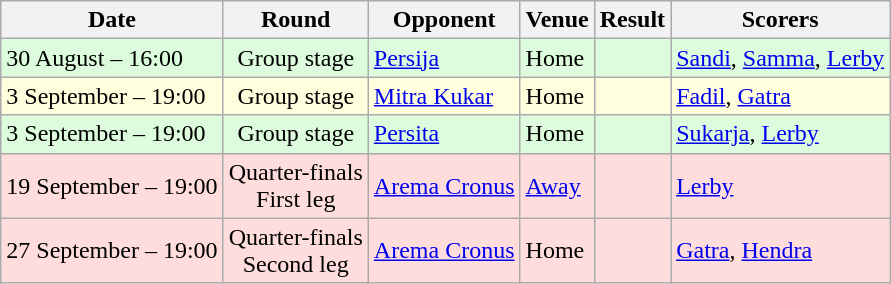<table class="wikitable">
<tr>
<th>Date</th>
<th>Round</th>
<th>Opponent</th>
<th>Venue</th>
<th>Result</th>
<th>Scorers</th>
</tr>
<tr bgcolor="#DDFCDD">
<td>30 August – 16:00</td>
<td align="center">Group stage</td>
<td><a href='#'>Persija</a></td>
<td>Home</td>
<td></td>
<td><a href='#'>Sandi</a>, <a href='#'>Samma</a>, <a href='#'>Lerby</a></td>
</tr>
<tr bgcolor="#FFFFDD">
<td>3 September – 19:00</td>
<td align="center">Group stage</td>
<td><a href='#'>Mitra Kukar</a></td>
<td>Home</td>
<td></td>
<td><a href='#'>Fadil</a>, <a href='#'>Gatra</a></td>
</tr>
<tr bgcolor="#DDFCDD">
<td>3 September – 19:00</td>
<td align="center">Group stage</td>
<td><a href='#'>Persita</a></td>
<td>Home</td>
<td></td>
<td><a href='#'>Sukarja</a>, <a href='#'>Lerby</a></td>
</tr>
<tr bgcolor="#FFDDDD">
<td>19 September – 19:00</td>
<td align="center">Quarter-finals<br>First leg</td>
<td><a href='#'>Arema Cronus</a></td>
<td><a href='#'>Away</a></td>
<td></td>
<td><a href='#'>Lerby</a></td>
</tr>
<tr bgcolor="#FFDDDD">
<td>27 September – 19:00</td>
<td align="center">Quarter-finals<br>Second leg</td>
<td><a href='#'>Arema Cronus</a></td>
<td>Home</td>
<td></td>
<td><a href='#'>Gatra</a>, <a href='#'>Hendra</a></td>
</tr>
</table>
